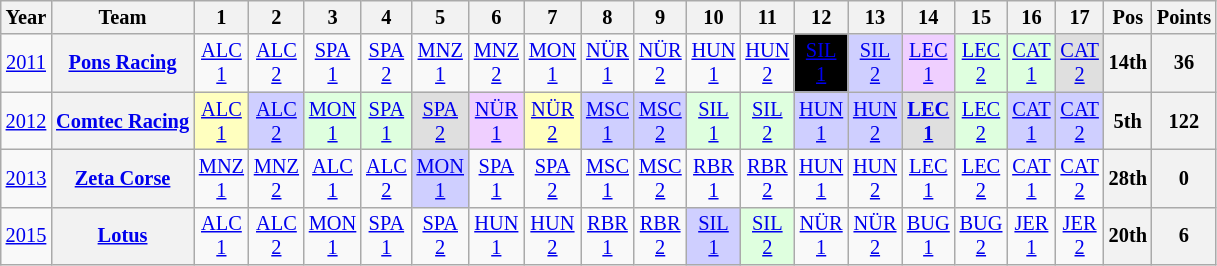<table class="wikitable" style="text-align:center; font-size:85%">
<tr>
<th>Year</th>
<th>Team</th>
<th>1</th>
<th>2</th>
<th>3</th>
<th>4</th>
<th>5</th>
<th>6</th>
<th>7</th>
<th>8</th>
<th>9</th>
<th>10</th>
<th>11</th>
<th>12</th>
<th>13</th>
<th>14</th>
<th>15</th>
<th>16</th>
<th>17</th>
<th>Pos</th>
<th>Points</th>
</tr>
<tr>
<td><a href='#'>2011</a></td>
<th nowrap><a href='#'>Pons Racing</a></th>
<td><a href='#'>ALC<br>1</a></td>
<td><a href='#'>ALC<br>2</a></td>
<td><a href='#'>SPA<br>1</a></td>
<td><a href='#'>SPA<br>2</a></td>
<td><a href='#'>MNZ<br>1</a></td>
<td><a href='#'>MNZ<br>2</a></td>
<td><a href='#'>MON<br>1</a></td>
<td><a href='#'>NÜR<br>1</a></td>
<td><a href='#'>NÜR<br>2</a></td>
<td><a href='#'>HUN<br>1</a></td>
<td><a href='#'>HUN<br>2</a></td>
<td style="background:#000000; color:white"><a href='#'><span>SIL<br>1</span></a><br></td>
<td style="background:#CFCFFF;"><a href='#'>SIL<br>2</a><br></td>
<td style="background:#EFCFFF;"><a href='#'>LEC<br>1</a><br></td>
<td style="background:#DFFFDF;"><a href='#'>LEC<br>2</a><br></td>
<td style="background:#DFFFDF;"><a href='#'>CAT<br>1</a><br></td>
<td style="background:#DFDFDF;"><a href='#'>CAT<br>2</a><br></td>
<th>14th</th>
<th>36</th>
</tr>
<tr>
<td><a href='#'>2012</a></td>
<th nowrap><a href='#'>Comtec Racing</a></th>
<td style="background:#FFFFBF;"><a href='#'>ALC<br>1</a><br></td>
<td style="background:#CFCFFF;"><a href='#'>ALC<br>2</a><br></td>
<td style="background:#DFFFDF;"><a href='#'>MON<br>1</a><br></td>
<td style="background:#DFFFDF;"><a href='#'>SPA<br>1</a><br></td>
<td style="background:#DFDFDF;"><a href='#'>SPA<br>2</a><br></td>
<td style="background:#EFCFFF;"><a href='#'>NÜR<br>1</a><br></td>
<td style="background:#FFFFBF;"><a href='#'>NÜR<br>2</a><br></td>
<td style="background:#CFCFFF;"><a href='#'>MSC<br>1</a><br></td>
<td style="background:#CFCFFF;"><a href='#'>MSC<br>2</a><br></td>
<td style="background:#DFFFDF;"><a href='#'>SIL<br>1</a><br></td>
<td style="background:#DFFFDF;"><a href='#'>SIL<br>2</a><br></td>
<td style="background:#CFCFFF;"><a href='#'>HUN<br>1</a><br></td>
<td style="background:#CFCFFF;"><a href='#'>HUN<br>2</a><br></td>
<td style="background:#DFDFDF;"><strong><a href='#'>LEC<br>1</a></strong><br></td>
<td style="background:#DFFFDF;"><a href='#'>LEC<br>2</a><br></td>
<td style="background:#CFCFFF;"><a href='#'>CAT<br>1</a><br></td>
<td style="background:#CFCFFF;"><a href='#'>CAT<br>2</a><br></td>
<th>5th</th>
<th>122</th>
</tr>
<tr>
<td><a href='#'>2013</a></td>
<th nowrap><a href='#'>Zeta Corse</a></th>
<td><a href='#'>MNZ<br>1</a></td>
<td><a href='#'>MNZ<br>2</a></td>
<td><a href='#'>ALC<br>1</a></td>
<td><a href='#'>ALC<br>2</a></td>
<td style="background:#CFCFFF;"><a href='#'>MON<br>1</a><br></td>
<td><a href='#'>SPA<br>1</a></td>
<td><a href='#'>SPA<br>2</a></td>
<td><a href='#'>MSC<br>1</a></td>
<td><a href='#'>MSC<br>2</a></td>
<td><a href='#'>RBR<br>1</a></td>
<td><a href='#'>RBR<br>2</a></td>
<td><a href='#'>HUN<br>1</a></td>
<td><a href='#'>HUN<br>2</a></td>
<td><a href='#'>LEC<br>1</a></td>
<td><a href='#'>LEC<br>2</a></td>
<td><a href='#'>CAT<br>1</a></td>
<td><a href='#'>CAT<br>2</a></td>
<th>28th</th>
<th>0</th>
</tr>
<tr>
<td><a href='#'>2015</a></td>
<th nowrap><a href='#'>Lotus</a></th>
<td><a href='#'>ALC<br>1</a></td>
<td><a href='#'>ALC<br>2</a></td>
<td><a href='#'>MON<br>1</a></td>
<td><a href='#'>SPA<br>1</a></td>
<td><a href='#'>SPA<br>2</a></td>
<td><a href='#'>HUN<br>1</a></td>
<td><a href='#'>HUN<br>2</a></td>
<td><a href='#'>RBR<br>1</a></td>
<td><a href='#'>RBR<br>2</a></td>
<td style="background:#CFCFFF;"><a href='#'>SIL<br>1</a><br></td>
<td style="background:#DFFFDF;"><a href='#'>SIL<br>2</a><br></td>
<td><a href='#'>NÜR<br>1</a></td>
<td><a href='#'>NÜR<br>2</a></td>
<td><a href='#'>BUG<br>1</a></td>
<td><a href='#'>BUG<br>2</a></td>
<td><a href='#'>JER<br>1</a></td>
<td><a href='#'>JER<br>2</a></td>
<th>20th</th>
<th>6</th>
</tr>
</table>
